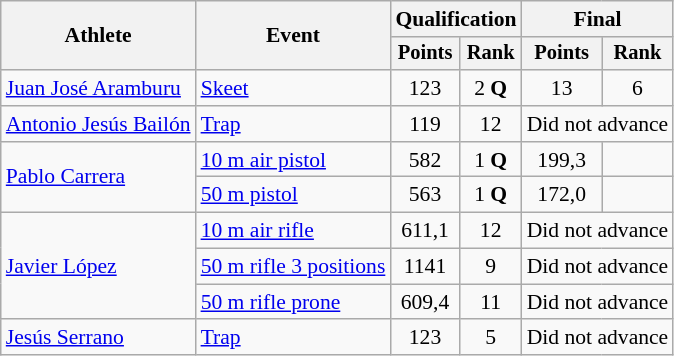<table class="wikitable" style="font-size:90%">
<tr>
<th rowspan="2">Athlete</th>
<th rowspan="2">Event</th>
<th colspan=2>Qualification</th>
<th colspan=2>Final</th>
</tr>
<tr style="font-size:95%">
<th>Points</th>
<th>Rank</th>
<th>Points</th>
<th>Rank</th>
</tr>
<tr align=center>
<td align=left><a href='#'>Juan José Aramburu</a></td>
<td align=left><a href='#'>Skeet</a></td>
<td>123</td>
<td>2 <strong>Q</strong></td>
<td>13</td>
<td>6</td>
</tr>
<tr align=center>
<td align=left><a href='#'>Antonio Jesús Bailón</a></td>
<td align=left><a href='#'>Trap</a></td>
<td>119</td>
<td>12</td>
<td colspan=2>Did not advance</td>
</tr>
<tr align=center>
<td align=left rowspan=2><a href='#'>Pablo Carrera</a></td>
<td align=left><a href='#'>10 m air pistol</a></td>
<td>582</td>
<td>1 <strong>Q</strong></td>
<td>199,3</td>
<td></td>
</tr>
<tr align=center>
<td align=left><a href='#'>50 m pistol</a></td>
<td>563</td>
<td>1 <strong>Q</strong></td>
<td>172,0</td>
<td></td>
</tr>
<tr align=center>
<td align=left rowspan=3><a href='#'>Javier López</a></td>
<td align=left><a href='#'>10 m air rifle</a></td>
<td>611,1</td>
<td>12</td>
<td colspan=2>Did not advance</td>
</tr>
<tr align=center>
<td align=left><a href='#'>50 m rifle 3 positions</a></td>
<td>1141</td>
<td>9</td>
<td colspan=2>Did not advance</td>
</tr>
<tr align=center>
<td align=left><a href='#'>50 m rifle prone</a></td>
<td>609,4</td>
<td>11</td>
<td colspan=2>Did not advance</td>
</tr>
<tr align=center>
<td align=left><a href='#'>Jesús Serrano</a></td>
<td align=left><a href='#'>Trap</a></td>
<td>123</td>
<td>5</td>
<td colspan=2>Did not advance</td>
</tr>
</table>
